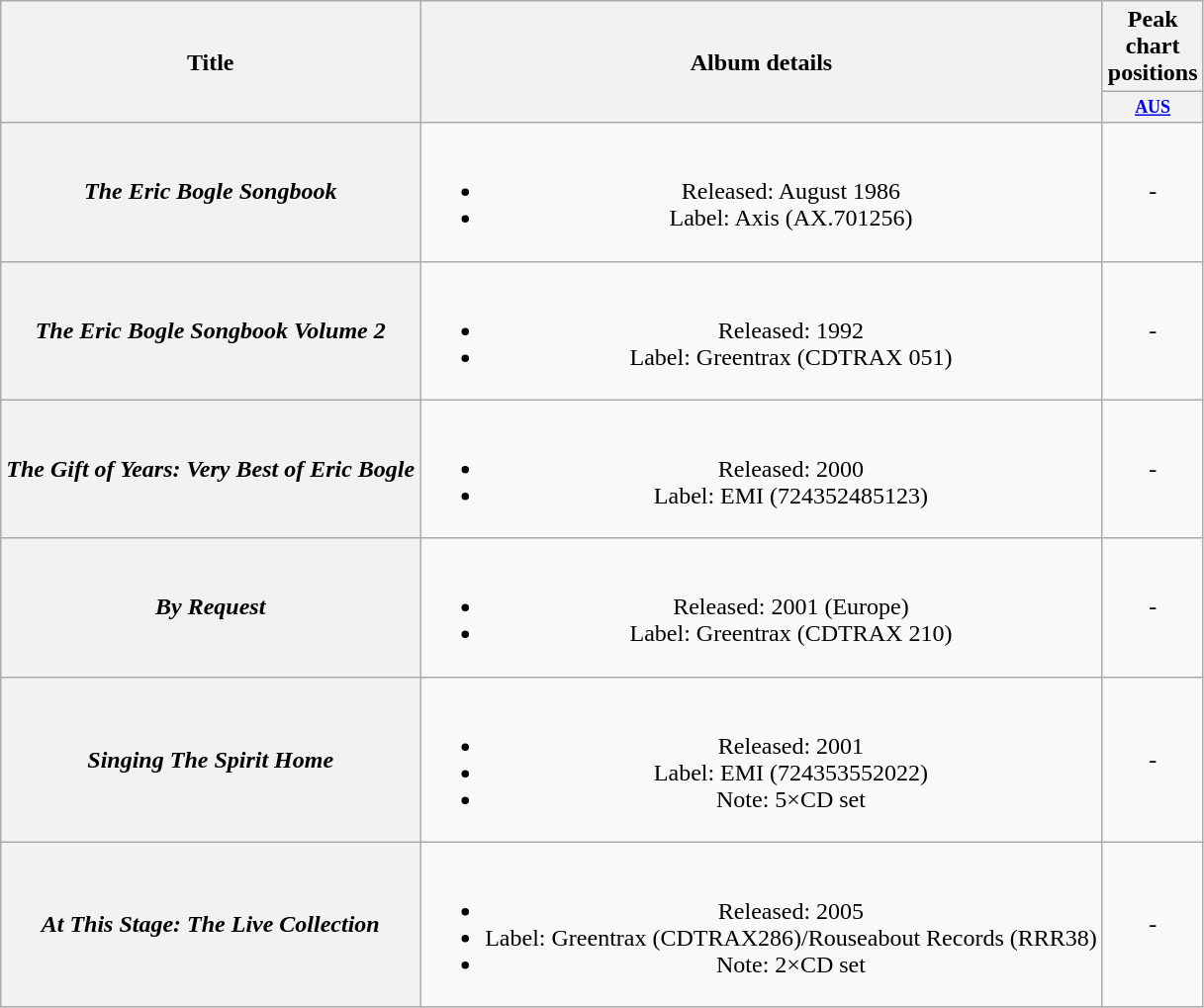<table class="wikitable plainrowheaders" style="text-align:center;">
<tr>
<th rowspan="2">Title</th>
<th rowspan="2">Album details</th>
<th>Peak chart positions</th>
</tr>
<tr>
<th style="width:3em;font-size:75%"><a href='#'>AUS</a></th>
</tr>
<tr>
<th scope="row"><em>The Eric Bogle Songbook</em></th>
<td><br><ul><li>Released: August 1986</li><li>Label: Axis (AX.701256)</li></ul></td>
<td>-</td>
</tr>
<tr>
<th scope="row"><em>The Eric Bogle Songbook Volume 2</em></th>
<td><br><ul><li>Released: 1992</li><li>Label: Greentrax (CDTRAX 051)</li></ul></td>
<td>-</td>
</tr>
<tr>
<th scope="row"><em>The Gift of Years: Very Best of Eric Bogle</em></th>
<td><br><ul><li>Released: 2000</li><li>Label: EMI (724352485123)</li></ul></td>
<td>-</td>
</tr>
<tr>
<th scope="row"><em>By Request</em></th>
<td><br><ul><li>Released: 2001 (Europe)</li><li>Label: Greentrax (CDTRAX 210)</li></ul></td>
<td>-</td>
</tr>
<tr>
<th scope="row"><em>Singing The Spirit Home</em></th>
<td><br><ul><li>Released: 2001</li><li>Label: EMI (724353552022)</li><li>Note: 5×CD set</li></ul></td>
<td>-</td>
</tr>
<tr>
<th scope="row"><em>At This Stage: The Live Collection</em></th>
<td><br><ul><li>Released: 2005</li><li>Label: Greentrax (CDTRAX286)/Rouseabout Records (RRR38)</li><li>Note: 2×CD set</li></ul></td>
<td>-</td>
</tr>
</table>
